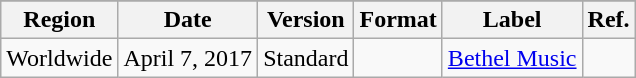<table class="wikitable plainrowheaders">
<tr>
</tr>
<tr>
<th scope="col">Region</th>
<th scope="col">Date</th>
<th scope="col">Version</th>
<th scope="col">Format</th>
<th scope="col">Label</th>
<th scope="col">Ref.</th>
</tr>
<tr>
<td>Worldwide</td>
<td>April 7, 2017</td>
<td>Standard</td>
<td></td>
<td><a href='#'>Bethel Music</a></td>
<td></td>
</tr>
</table>
